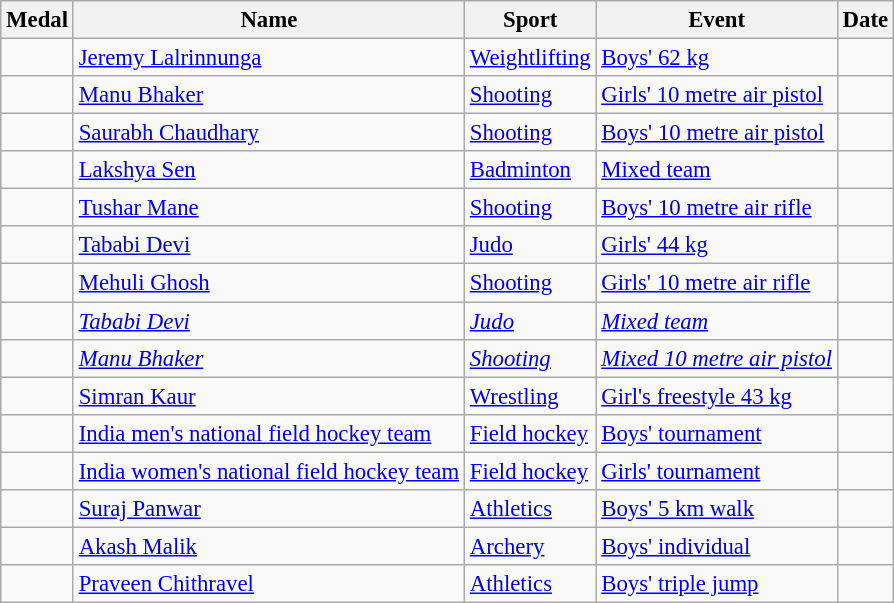<table class="wikitable sortable"  style="font-size:95%">
<tr>
<th>Medal</th>
<th>Name</th>
<th>Sport</th>
<th>Event</th>
<th>Date</th>
</tr>
<tr>
<td></td>
<td><a href='#'>Jeremy Lalrinnunga</a></td>
<td><a href='#'>Weightlifting</a></td>
<td><a href='#'>Boys' 62 kg</a></td>
<td></td>
</tr>
<tr>
<td></td>
<td><a href='#'>Manu Bhaker</a></td>
<td><a href='#'>Shooting</a></td>
<td><a href='#'>Girls' 10 metre air pistol</a></td>
<td></td>
</tr>
<tr>
<td></td>
<td><a href='#'>Saurabh Chaudhary</a></td>
<td><a href='#'>Shooting</a></td>
<td><a href='#'>Boys' 10 metre air pistol</a></td>
<td></td>
</tr>
<tr>
<td></td>
<td><a href='#'>Lakshya Sen</a></td>
<td><a href='#'>Badminton</a></td>
<td><a href='#'>Mixed team</a></td>
<td></td>
</tr>
<tr>
<td></td>
<td><a href='#'>Tushar Mane</a></td>
<td><a href='#'>Shooting</a></td>
<td><a href='#'>Boys' 10 metre air rifle</a></td>
<td></td>
</tr>
<tr>
<td></td>
<td><a href='#'>Tababi Devi</a></td>
<td><a href='#'>Judo</a></td>
<td><a href='#'>Girls' 44 kg</a></td>
<td></td>
</tr>
<tr>
<td></td>
<td><a href='#'>Mehuli Ghosh</a></td>
<td><a href='#'>Shooting</a></td>
<td><a href='#'>Girls' 10 metre air rifle</a></td>
<td></td>
</tr>
<tr>
<td><em></em></td>
<td><em><a href='#'>Tababi Devi</a></em></td>
<td><em><a href='#'>Judo</a></em></td>
<td><em><a href='#'>Mixed team</a></em></td>
<td><em></em></td>
</tr>
<tr>
<td><em></em></td>
<td><em><a href='#'>Manu Bhaker</a></em></td>
<td><em><a href='#'>Shooting</a></em></td>
<td><em><a href='#'>Mixed 10 metre air pistol</a></em></td>
<td><em></em></td>
</tr>
<tr>
<td></td>
<td><a href='#'>Simran Kaur</a></td>
<td><a href='#'>Wrestling</a></td>
<td><a href='#'>Girl's freestyle 43 kg</a></td>
<td></td>
</tr>
<tr>
<td></td>
<td><a href='#'>India men's national field hockey team</a></td>
<td><a href='#'>Field hockey</a></td>
<td><a href='#'>Boys' tournament</a></td>
<td></td>
</tr>
<tr>
<td></td>
<td><a href='#'>India women's national field hockey team</a></td>
<td><a href='#'>Field hockey</a></td>
<td><a href='#'>Girls' tournament</a></td>
<td></td>
</tr>
<tr>
<td></td>
<td><a href='#'>Suraj Panwar</a></td>
<td><a href='#'>Athletics</a></td>
<td><a href='#'>Boys' 5 km walk</a></td>
<td></td>
</tr>
<tr>
<td></td>
<td><a href='#'>Akash Malik</a></td>
<td><a href='#'>Archery</a></td>
<td><a href='#'>Boys' individual</a></td>
<td></td>
</tr>
<tr>
<td></td>
<td><a href='#'>Praveen Chithravel</a></td>
<td><a href='#'>Athletics</a></td>
<td><a href='#'>Boys' triple jump</a></td>
<td></td>
</tr>
</table>
